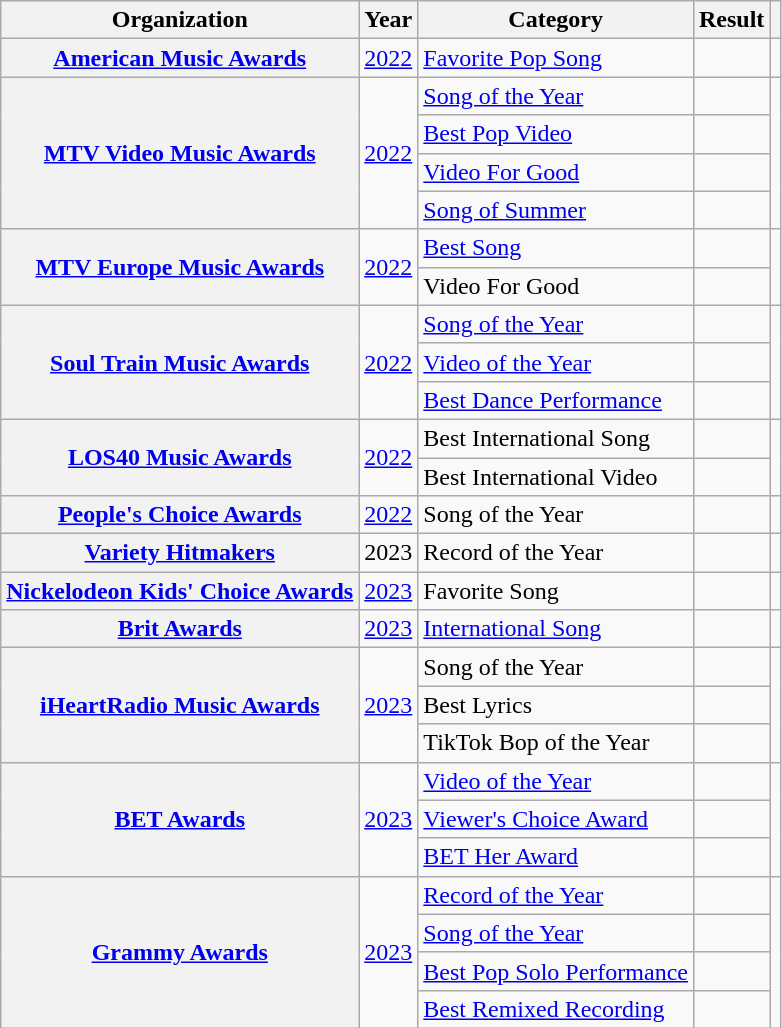<table class="wikitable sortable plainrowheaders" style="border:none; margin:0;">
<tr>
<th scope="col">Organization</th>
<th scope="col">Year</th>
<th scope="col">Category</th>
<th scope="col">Result</th>
<th class="unsortable" scope="col"></th>
</tr>
<tr>
<th scope="row"><a href='#'>American Music Awards</a></th>
<td><a href='#'>2022</a></td>
<td><a href='#'>Favorite Pop Song</a></td>
<td></td>
<td></td>
</tr>
<tr>
<th rowspan="4" scope="row"><a href='#'>MTV Video Music Awards</a></th>
<td rowspan="4"><a href='#'>2022</a></td>
<td><a href='#'>Song of the Year</a></td>
<td></td>
<td rowspan="4"></td>
</tr>
<tr>
<td><a href='#'>Best Pop Video</a></td>
<td></td>
</tr>
<tr>
<td><a href='#'>Video For Good</a></td>
<td></td>
</tr>
<tr>
<td><a href='#'>Song of Summer</a></td>
<td></td>
</tr>
<tr>
<th rowspan="2" scope="row"><a href='#'>MTV Europe Music Awards</a></th>
<td rowspan="2"><a href='#'>2022</a></td>
<td><a href='#'>Best Song</a></td>
<td></td>
<td rowspan="2"></td>
</tr>
<tr>
<td>Video For Good</td>
<td></td>
</tr>
<tr>
<th rowspan="3" scope="row"><a href='#'>Soul Train Music Awards</a></th>
<td rowspan="3"><a href='#'>2022</a></td>
<td><a href='#'>Song of the Year</a></td>
<td></td>
<td rowspan="3"></td>
</tr>
<tr>
<td><a href='#'>Video of the Year</a></td>
<td></td>
</tr>
<tr>
<td><a href='#'>Best Dance Performance</a></td>
<td></td>
</tr>
<tr>
<th rowspan="2" scope="row"><a href='#'>LOS40 Music Awards</a></th>
<td rowspan="2"><a href='#'>2022</a></td>
<td>Best International Song</td>
<td></td>
<td rowspan="2"></td>
</tr>
<tr>
<td>Best International Video</td>
<td></td>
</tr>
<tr>
<th scope="row"><a href='#'>People's Choice Awards</a></th>
<td><a href='#'>2022</a></td>
<td>Song of the Year</td>
<td></td>
<td></td>
</tr>
<tr>
<th scope="row"><a href='#'>Variety Hitmakers</a></th>
<td>2023</td>
<td>Record of the Year</td>
<td></td>
<td></td>
</tr>
<tr>
<th scope="row"><a href='#'>Nickelodeon Kids' Choice Awards</a></th>
<td><a href='#'>2023</a></td>
<td>Favorite Song</td>
<td></td>
<td></td>
</tr>
<tr>
<th scope="row"><a href='#'>Brit Awards</a></th>
<td><a href='#'>2023</a></td>
<td><a href='#'>International Song</a></td>
<td></td>
<td></td>
</tr>
<tr>
<th rowspan="3" scope="row"><a href='#'>iHeartRadio Music Awards</a></th>
<td rowspan="3"><a href='#'>2023</a></td>
<td>Song of the Year</td>
<td></td>
<td rowspan="3"></td>
</tr>
<tr>
<td>Best Lyrics</td>
<td></td>
</tr>
<tr>
<td>TikTok Bop of the Year</td>
<td></td>
</tr>
<tr>
<th rowspan="3" scope="row"><a href='#'>BET Awards</a></th>
<td rowspan="3"><a href='#'>2023</a></td>
<td><a href='#'>Video of the Year</a></td>
<td></td>
<td rowspan="3"></td>
</tr>
<tr>
<td><a href='#'>Viewer's Choice Award</a></td>
<td></td>
</tr>
<tr>
<td><a href='#'>BET Her Award</a></td>
<td></td>
</tr>
<tr>
<th rowspan="4" scope="row"><a href='#'>Grammy Awards</a></th>
<td rowspan="4"><a href='#'>2023</a></td>
<td><a href='#'>Record of the Year</a></td>
<td></td>
<td rowspan="4"></td>
</tr>
<tr>
<td><a href='#'>Song of the Year</a></td>
<td></td>
</tr>
<tr>
<td><a href='#'>Best Pop Solo Performance</a></td>
<td></td>
</tr>
<tr>
<td><a href='#'>Best Remixed Recording</a></td>
<td></td>
</tr>
<tr>
</tr>
</table>
